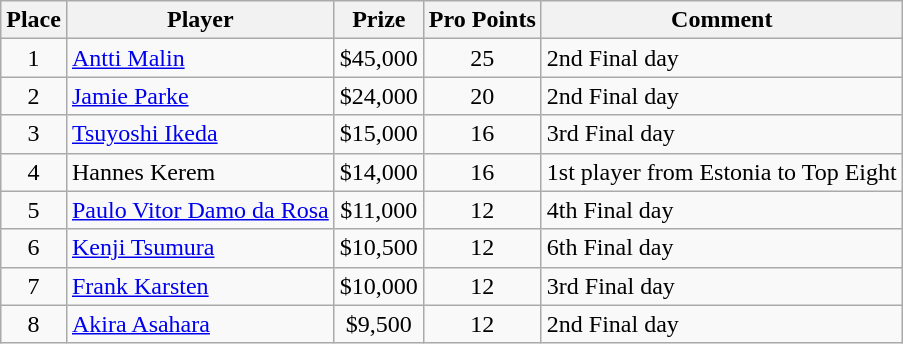<table class="wikitable">
<tr>
<th>Place</th>
<th>Player</th>
<th>Prize</th>
<th>Pro Points</th>
<th>Comment</th>
</tr>
<tr>
<td align=center>1</td>
<td> <a href='#'>Antti Malin</a></td>
<td align=center>$45,000</td>
<td align=center>25</td>
<td>2nd Final day</td>
</tr>
<tr>
<td align=center>2</td>
<td> <a href='#'>Jamie Parke</a></td>
<td align=center>$24,000</td>
<td align=center>20</td>
<td>2nd Final day</td>
</tr>
<tr>
<td align=center>3</td>
<td> <a href='#'>Tsuyoshi Ikeda</a></td>
<td align=center>$15,000</td>
<td align=center>16</td>
<td>3rd Final day</td>
</tr>
<tr>
<td align=center>4</td>
<td> Hannes Kerem</td>
<td align=center>$14,000</td>
<td align=center>16</td>
<td>1st player from Estonia to Top Eight</td>
</tr>
<tr>
<td align=center>5</td>
<td> <a href='#'>Paulo Vitor Damo da Rosa</a></td>
<td align=center>$11,000</td>
<td align=center>12</td>
<td>4th Final day</td>
</tr>
<tr>
<td align=center>6</td>
<td> <a href='#'>Kenji Tsumura</a></td>
<td align=center>$10,500</td>
<td align=center>12</td>
<td>6th Final day</td>
</tr>
<tr>
<td align=center>7</td>
<td> <a href='#'>Frank Karsten</a></td>
<td align=center>$10,000</td>
<td align=center>12</td>
<td>3rd Final day</td>
</tr>
<tr>
<td align=center>8</td>
<td> <a href='#'>Akira Asahara</a></td>
<td align=center>$9,500</td>
<td align=center>12</td>
<td>2nd Final day</td>
</tr>
</table>
